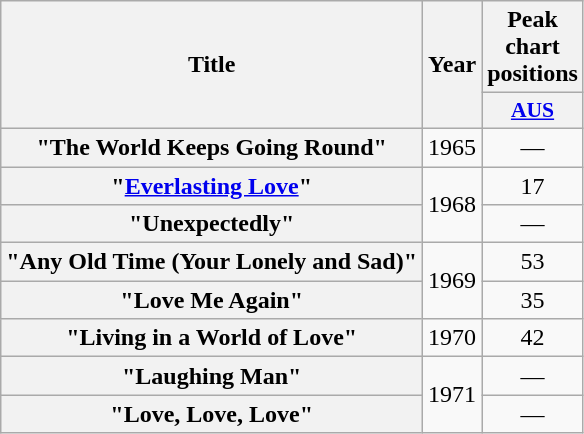<table class="wikitable plainrowheaders" style="text-align:center">
<tr>
<th scope="col" rowspan="2">Title</th>
<th scope="col" rowspan="2">Year</th>
<th scope="col" colspan="1">Peak chart positions</th>
</tr>
<tr>
<th scope="col" style="width:3em; font-size:90%"><a href='#'>AUS</a><br></th>
</tr>
<tr>
<th scope="row">"The World Keeps Going Round"</th>
<td>1965</td>
<td>—</td>
</tr>
<tr>
<th scope="row">"<a href='#'>Everlasting Love</a>"</th>
<td rowspan="2">1968</td>
<td>17</td>
</tr>
<tr>
<th scope="row">"Unexpectedly"</th>
<td>—</td>
</tr>
<tr>
<th scope="row">"Any Old Time (Your Lonely and Sad)"</th>
<td rowspan="2">1969</td>
<td>53</td>
</tr>
<tr>
<th scope="row">"Love Me Again"</th>
<td>35</td>
</tr>
<tr>
<th scope="row">"Living in a World of Love"</th>
<td>1970</td>
<td>42</td>
</tr>
<tr>
<th scope="row">"Laughing Man"</th>
<td rowspan="2">1971</td>
<td>—</td>
</tr>
<tr>
<th scope="row">"Love, Love, Love"</th>
<td>—</td>
</tr>
</table>
